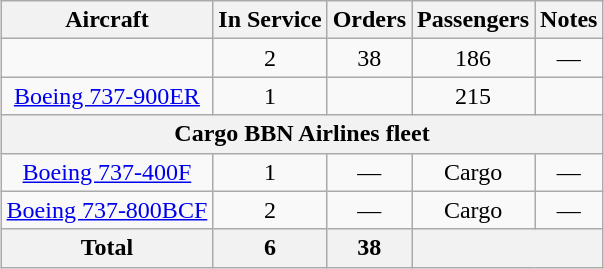<table class="wikitable" style="margin:0.5em auto; text-align:center">
<tr>
<th>Aircraft</th>
<th>In Service</th>
<th>Orders</th>
<th>Passengers</th>
<th>Notes</th>
</tr>
<tr>
<td></td>
<td>2</td>
<td>38</td>
<td>186</td>
<td>—</td>
</tr>
<tr>
<td><a href='#'>Boeing 737-900ER</a></td>
<td>1</td>
<td></td>
<td>215</td>
<td></td>
</tr>
<tr>
<th colspan="8" scope="row">Cargo BBN Airlines fleet</th>
</tr>
<tr>
<td><a href='#'>Boeing 737-400F</a></td>
<td>1</td>
<td>—</td>
<td>Cargo</td>
<td>—</td>
</tr>
<tr>
<td><a href='#'>Boeing 737-800BCF</a></td>
<td>2</td>
<td>—</td>
<td>Cargo</td>
<td>—</td>
</tr>
<tr>
<th>Total</th>
<th>6</th>
<th>38</th>
<th colspan=3></th>
</tr>
</table>
